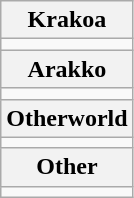<table class="wikitable plainrowheaders" border="1">
<tr>
<th scope="col">Krakoa</th>
</tr>
<tr>
<td></td>
</tr>
<tr>
<th scope="col">Arakko</th>
</tr>
<tr>
<td></td>
</tr>
<tr>
<th scope="col">Otherworld</th>
</tr>
<tr>
<td></td>
</tr>
<tr>
<th scope="col">Other</th>
</tr>
<tr>
<td></td>
</tr>
</table>
